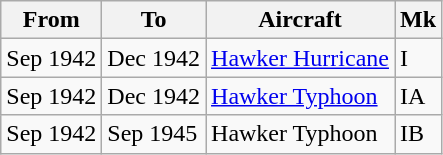<table class="wikitable">
<tr>
<th>From</th>
<th>To</th>
<th>Aircraft</th>
<th>Mk</th>
</tr>
<tr>
<td>Sep 1942</td>
<td>Dec 1942</td>
<td><a href='#'>Hawker Hurricane</a></td>
<td>I</td>
</tr>
<tr>
<td>Sep 1942</td>
<td>Dec 1942</td>
<td><a href='#'>Hawker Typhoon</a></td>
<td>IA</td>
</tr>
<tr>
<td>Sep 1942</td>
<td>Sep 1945</td>
<td>Hawker Typhoon</td>
<td>IB</td>
</tr>
</table>
